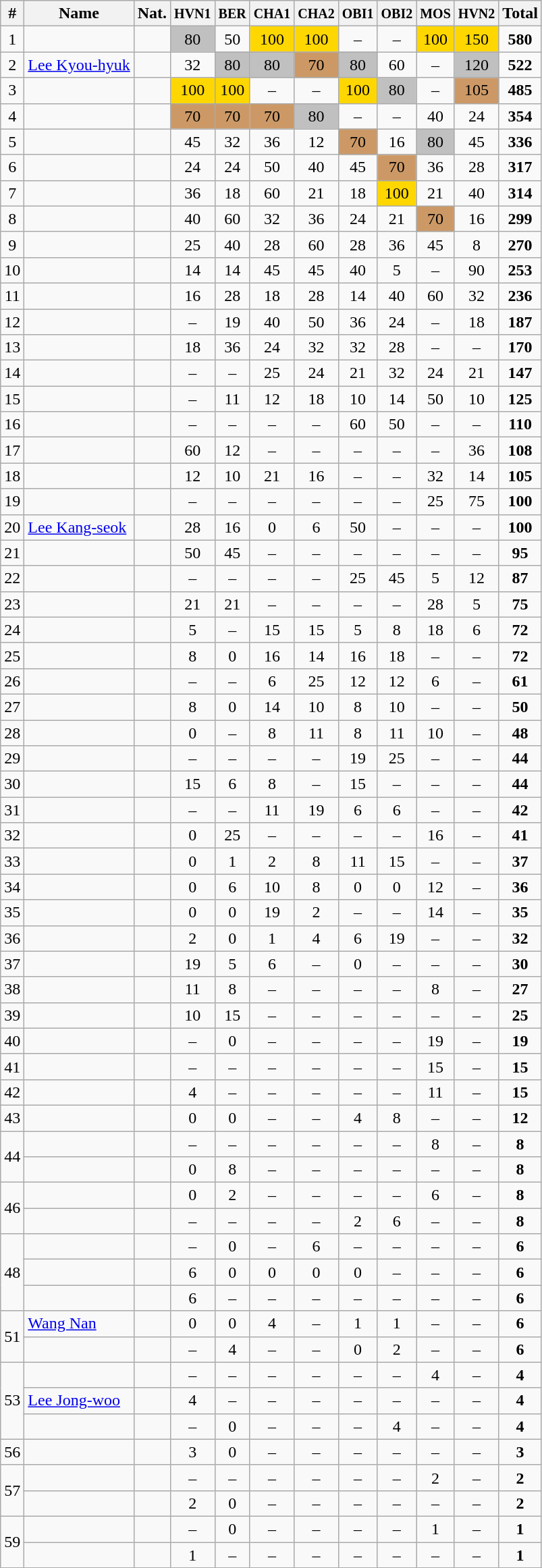<table class="wikitable sortable" style="text-align:center;">
<tr>
<th>#</th>
<th>Name</th>
<th>Nat.</th>
<th><small>HVN1</small></th>
<th><small>BER</small></th>
<th><small>CHA1</small></th>
<th><small>CHA2</small></th>
<th><small>OBI1</small></th>
<th><small>OBI2</small></th>
<th><small>MOS</small></th>
<th><small>HVN2</small></th>
<th>Total</th>
</tr>
<tr>
<td>1</td>
<td align=left></td>
<td></td>
<td bgcolor="silver">80</td>
<td>50</td>
<td bgcolor="gold">100</td>
<td bgcolor="gold">100</td>
<td>–</td>
<td>–</td>
<td bgcolor="gold">100</td>
<td bgcolor="gold">150</td>
<td><strong>580</strong></td>
</tr>
<tr>
<td>2</td>
<td align=left><a href='#'>Lee Kyou-hyuk</a></td>
<td></td>
<td>32</td>
<td bgcolor="silver">80</td>
<td bgcolor="silver">80</td>
<td bgcolor=CC9966>70</td>
<td bgcolor="silver">80</td>
<td>60</td>
<td>–</td>
<td bgcolor="silver">120</td>
<td><strong>522</strong></td>
</tr>
<tr>
<td>3</td>
<td align=left></td>
<td></td>
<td bgcolor="gold">100</td>
<td bgcolor="gold">100</td>
<td>–</td>
<td>–</td>
<td bgcolor="gold">100</td>
<td bgcolor="silver">80</td>
<td>–</td>
<td bgcolor=CC9966>105</td>
<td><strong>485</strong></td>
</tr>
<tr>
<td>4</td>
<td align=left></td>
<td></td>
<td bgcolor=CC9966>70</td>
<td bgcolor=CC9966>70</td>
<td bgcolor=CC9966>70</td>
<td bgcolor="silver">80</td>
<td>–</td>
<td>–</td>
<td>40</td>
<td>24</td>
<td><strong>354</strong></td>
</tr>
<tr>
<td>5</td>
<td align=left></td>
<td></td>
<td>45</td>
<td>32</td>
<td>36</td>
<td>12</td>
<td bgcolor=CC9966>70</td>
<td>16</td>
<td bgcolor="silver">80</td>
<td>45</td>
<td><strong>336</strong></td>
</tr>
<tr>
<td>6</td>
<td align=left></td>
<td></td>
<td>24</td>
<td>24</td>
<td>50</td>
<td>40</td>
<td>45</td>
<td bgcolor=CC9966>70</td>
<td>36</td>
<td>28</td>
<td><strong>317</strong></td>
</tr>
<tr>
<td>7</td>
<td align=left></td>
<td></td>
<td>36</td>
<td>18</td>
<td>60</td>
<td>21</td>
<td>18</td>
<td bgcolor="gold">100</td>
<td>21</td>
<td>40</td>
<td><strong>314</strong></td>
</tr>
<tr>
<td>8</td>
<td align=left></td>
<td></td>
<td>40</td>
<td>60</td>
<td>32</td>
<td>36</td>
<td>24</td>
<td>21</td>
<td bgcolor=CC9966>70</td>
<td>16</td>
<td><strong>299</strong></td>
</tr>
<tr>
<td>9</td>
<td align=left></td>
<td></td>
<td>25</td>
<td>40</td>
<td>28</td>
<td>60</td>
<td>28</td>
<td>36</td>
<td>45</td>
<td>8</td>
<td><strong>270</strong></td>
</tr>
<tr>
<td>10</td>
<td align=left></td>
<td></td>
<td>14</td>
<td>14</td>
<td>45</td>
<td>45</td>
<td>40</td>
<td>5</td>
<td>–</td>
<td>90</td>
<td><strong>253</strong></td>
</tr>
<tr>
<td>11</td>
<td align=left></td>
<td></td>
<td>16</td>
<td>28</td>
<td>18</td>
<td>28</td>
<td>14</td>
<td>40</td>
<td>60</td>
<td>32</td>
<td><strong>236</strong></td>
</tr>
<tr>
<td>12</td>
<td align=left></td>
<td></td>
<td>–</td>
<td>19</td>
<td>40</td>
<td>50</td>
<td>36</td>
<td>24</td>
<td>–</td>
<td>18</td>
<td><strong>187</strong></td>
</tr>
<tr>
<td>13</td>
<td align=left></td>
<td></td>
<td>18</td>
<td>36</td>
<td>24</td>
<td>32</td>
<td>32</td>
<td>28</td>
<td>–</td>
<td>–</td>
<td><strong>170</strong></td>
</tr>
<tr>
<td>14</td>
<td align=left></td>
<td></td>
<td>–</td>
<td>–</td>
<td>25</td>
<td>24</td>
<td>21</td>
<td>32</td>
<td>24</td>
<td>21</td>
<td><strong>147</strong></td>
</tr>
<tr>
<td>15</td>
<td align=left></td>
<td></td>
<td>–</td>
<td>11</td>
<td>12</td>
<td>18</td>
<td>10</td>
<td>14</td>
<td>50</td>
<td>10</td>
<td><strong>125</strong></td>
</tr>
<tr>
<td>16</td>
<td align=left></td>
<td></td>
<td>–</td>
<td>–</td>
<td>–</td>
<td>–</td>
<td>60</td>
<td>50</td>
<td>–</td>
<td>–</td>
<td><strong>110</strong></td>
</tr>
<tr>
<td>17</td>
<td align=left></td>
<td></td>
<td>60</td>
<td>12</td>
<td>–</td>
<td>–</td>
<td>–</td>
<td>–</td>
<td>–</td>
<td>36</td>
<td><strong>108</strong></td>
</tr>
<tr>
<td>18</td>
<td align=left></td>
<td></td>
<td>12</td>
<td>10</td>
<td>21</td>
<td>16</td>
<td>–</td>
<td>–</td>
<td>32</td>
<td>14</td>
<td><strong>105</strong></td>
</tr>
<tr>
<td>19</td>
<td align=left></td>
<td></td>
<td>–</td>
<td>–</td>
<td>–</td>
<td>–</td>
<td>–</td>
<td>–</td>
<td>25</td>
<td>75</td>
<td><strong>100</strong></td>
</tr>
<tr>
<td>20</td>
<td align=left><a href='#'>Lee Kang-seok</a></td>
<td></td>
<td>28</td>
<td>16</td>
<td>0</td>
<td>6</td>
<td>50</td>
<td>–</td>
<td>–</td>
<td>–</td>
<td><strong>100</strong></td>
</tr>
<tr>
<td>21</td>
<td align=left></td>
<td></td>
<td>50</td>
<td>45</td>
<td>–</td>
<td>–</td>
<td>–</td>
<td>–</td>
<td>–</td>
<td>–</td>
<td><strong>95</strong></td>
</tr>
<tr>
<td>22</td>
<td align=left></td>
<td></td>
<td>–</td>
<td>–</td>
<td>–</td>
<td>–</td>
<td>25</td>
<td>45</td>
<td>5</td>
<td>12</td>
<td><strong>87</strong></td>
</tr>
<tr>
<td>23</td>
<td align=left></td>
<td></td>
<td>21</td>
<td>21</td>
<td>–</td>
<td>–</td>
<td>–</td>
<td>–</td>
<td>28</td>
<td>5</td>
<td><strong>75</strong></td>
</tr>
<tr>
<td>24</td>
<td align=left></td>
<td></td>
<td>5</td>
<td>–</td>
<td>15</td>
<td>15</td>
<td>5</td>
<td>8</td>
<td>18</td>
<td>6</td>
<td><strong>72</strong></td>
</tr>
<tr>
<td>25</td>
<td align=left></td>
<td></td>
<td>8</td>
<td>0</td>
<td>16</td>
<td>14</td>
<td>16</td>
<td>18</td>
<td>–</td>
<td>–</td>
<td><strong>72</strong></td>
</tr>
<tr>
<td>26</td>
<td align=left></td>
<td></td>
<td>–</td>
<td>–</td>
<td>6</td>
<td>25</td>
<td>12</td>
<td>12</td>
<td>6</td>
<td>–</td>
<td><strong>61</strong></td>
</tr>
<tr>
<td>27</td>
<td align=left></td>
<td></td>
<td>8</td>
<td>0</td>
<td>14</td>
<td>10</td>
<td>8</td>
<td>10</td>
<td>–</td>
<td>–</td>
<td><strong>50</strong></td>
</tr>
<tr>
<td>28</td>
<td align=left></td>
<td></td>
<td>0</td>
<td>–</td>
<td>8</td>
<td>11</td>
<td>8</td>
<td>11</td>
<td>10</td>
<td>–</td>
<td><strong>48</strong></td>
</tr>
<tr>
<td>29</td>
<td align=left></td>
<td></td>
<td>–</td>
<td>–</td>
<td>–</td>
<td>–</td>
<td>19</td>
<td>25</td>
<td>–</td>
<td>–</td>
<td><strong>44</strong></td>
</tr>
<tr>
<td>30</td>
<td align=left></td>
<td></td>
<td>15</td>
<td>6</td>
<td>8</td>
<td>–</td>
<td>15</td>
<td>–</td>
<td>–</td>
<td>–</td>
<td><strong>44</strong></td>
</tr>
<tr>
<td>31</td>
<td align=left></td>
<td></td>
<td>–</td>
<td>–</td>
<td>11</td>
<td>19</td>
<td>6</td>
<td>6</td>
<td>–</td>
<td>–</td>
<td><strong>42</strong></td>
</tr>
<tr>
<td>32</td>
<td align=left></td>
<td></td>
<td>0</td>
<td>25</td>
<td>–</td>
<td>–</td>
<td>–</td>
<td>–</td>
<td>16</td>
<td>–</td>
<td><strong>41</strong></td>
</tr>
<tr>
<td>33</td>
<td align=left></td>
<td></td>
<td>0</td>
<td>1</td>
<td>2</td>
<td>8</td>
<td>11</td>
<td>15</td>
<td>–</td>
<td>–</td>
<td><strong>37</strong></td>
</tr>
<tr>
<td>34</td>
<td align=left></td>
<td></td>
<td>0</td>
<td>6</td>
<td>10</td>
<td>8</td>
<td>0</td>
<td>0</td>
<td>12</td>
<td>–</td>
<td><strong>36</strong></td>
</tr>
<tr>
<td>35</td>
<td align=left></td>
<td></td>
<td>0</td>
<td>0</td>
<td>19</td>
<td>2</td>
<td>–</td>
<td>–</td>
<td>14</td>
<td>–</td>
<td><strong>35</strong></td>
</tr>
<tr>
<td>36</td>
<td align=left></td>
<td></td>
<td>2</td>
<td>0</td>
<td>1</td>
<td>4</td>
<td>6</td>
<td>19</td>
<td>–</td>
<td>–</td>
<td><strong>32</strong></td>
</tr>
<tr>
<td>37</td>
<td align=left></td>
<td></td>
<td>19</td>
<td>5</td>
<td>6</td>
<td>–</td>
<td>0</td>
<td>–</td>
<td>–</td>
<td>–</td>
<td><strong>30</strong></td>
</tr>
<tr>
<td>38</td>
<td align=left></td>
<td></td>
<td>11</td>
<td>8</td>
<td>–</td>
<td>–</td>
<td>–</td>
<td>–</td>
<td>8</td>
<td>–</td>
<td><strong>27</strong></td>
</tr>
<tr>
<td>39</td>
<td align=left></td>
<td></td>
<td>10</td>
<td>15</td>
<td>–</td>
<td>–</td>
<td>–</td>
<td>–</td>
<td>–</td>
<td>–</td>
<td><strong>25</strong></td>
</tr>
<tr>
<td>40</td>
<td align=left></td>
<td></td>
<td>–</td>
<td>0</td>
<td>–</td>
<td>–</td>
<td>–</td>
<td>–</td>
<td>19</td>
<td>–</td>
<td><strong>19</strong></td>
</tr>
<tr>
<td>41</td>
<td align=left></td>
<td></td>
<td>–</td>
<td>–</td>
<td>–</td>
<td>–</td>
<td>–</td>
<td>–</td>
<td>15</td>
<td>–</td>
<td><strong>15</strong></td>
</tr>
<tr>
<td>42</td>
<td align=left></td>
<td></td>
<td>4</td>
<td>–</td>
<td>–</td>
<td>–</td>
<td>–</td>
<td>–</td>
<td>11</td>
<td>–</td>
<td><strong>15</strong></td>
</tr>
<tr>
<td>43</td>
<td align=left></td>
<td></td>
<td>0</td>
<td>0</td>
<td>–</td>
<td>–</td>
<td>4</td>
<td>8</td>
<td>–</td>
<td>–</td>
<td><strong>12</strong></td>
</tr>
<tr>
<td rowspan=2>44</td>
<td align=left></td>
<td></td>
<td>–</td>
<td>–</td>
<td>–</td>
<td>–</td>
<td>–</td>
<td>–</td>
<td>8</td>
<td>–</td>
<td><strong>8</strong></td>
</tr>
<tr>
<td align=left></td>
<td></td>
<td>0</td>
<td>8</td>
<td>–</td>
<td>–</td>
<td>–</td>
<td>–</td>
<td>–</td>
<td>–</td>
<td><strong>8</strong></td>
</tr>
<tr>
<td rowspan=2>46</td>
<td align=left></td>
<td></td>
<td>0</td>
<td>2</td>
<td>–</td>
<td>–</td>
<td>–</td>
<td>–</td>
<td>6</td>
<td>–</td>
<td><strong>8</strong></td>
</tr>
<tr>
<td align=left></td>
<td></td>
<td>–</td>
<td>–</td>
<td>–</td>
<td>–</td>
<td>2</td>
<td>6</td>
<td>–</td>
<td>–</td>
<td><strong>8</strong></td>
</tr>
<tr>
<td rowspan=3>48</td>
<td align=left></td>
<td></td>
<td>–</td>
<td>0</td>
<td>–</td>
<td>6</td>
<td>–</td>
<td>–</td>
<td>–</td>
<td>–</td>
<td><strong>6</strong></td>
</tr>
<tr>
<td align=left></td>
<td></td>
<td>6</td>
<td>0</td>
<td>0</td>
<td>0</td>
<td>0</td>
<td>–</td>
<td>–</td>
<td>–</td>
<td><strong>6</strong></td>
</tr>
<tr>
<td align=left></td>
<td></td>
<td>6</td>
<td>–</td>
<td>–</td>
<td>–</td>
<td>–</td>
<td>–</td>
<td>–</td>
<td>–</td>
<td><strong>6</strong></td>
</tr>
<tr>
<td rowspan=2>51</td>
<td align=left><a href='#'>Wang Nan</a></td>
<td></td>
<td>0</td>
<td>0</td>
<td>4</td>
<td>–</td>
<td>1</td>
<td>1</td>
<td>–</td>
<td>–</td>
<td><strong>6</strong></td>
</tr>
<tr>
<td align=left></td>
<td></td>
<td>–</td>
<td>4</td>
<td>–</td>
<td>–</td>
<td>0</td>
<td>2</td>
<td>–</td>
<td>–</td>
<td><strong>6</strong></td>
</tr>
<tr>
<td rowspan=3>53</td>
<td align=left></td>
<td></td>
<td>–</td>
<td>–</td>
<td>–</td>
<td>–</td>
<td>–</td>
<td>–</td>
<td>4</td>
<td>–</td>
<td><strong>4</strong></td>
</tr>
<tr>
<td align=left><a href='#'>Lee Jong-woo</a></td>
<td></td>
<td>4</td>
<td>–</td>
<td>–</td>
<td>–</td>
<td>–</td>
<td>–</td>
<td>–</td>
<td>–</td>
<td><strong>4</strong></td>
</tr>
<tr>
<td align=left></td>
<td></td>
<td>–</td>
<td>0</td>
<td>–</td>
<td>–</td>
<td>–</td>
<td>4</td>
<td>–</td>
<td>–</td>
<td><strong>4</strong></td>
</tr>
<tr>
<td>56</td>
<td align=left></td>
<td></td>
<td>3</td>
<td>0</td>
<td>–</td>
<td>–</td>
<td>–</td>
<td>–</td>
<td>–</td>
<td>–</td>
<td><strong>3</strong></td>
</tr>
<tr>
<td rowspan=2>57</td>
<td align=left></td>
<td></td>
<td>–</td>
<td>–</td>
<td>–</td>
<td>–</td>
<td>–</td>
<td>–</td>
<td>2</td>
<td>–</td>
<td><strong>2</strong></td>
</tr>
<tr>
<td align=left></td>
<td></td>
<td>2</td>
<td>0</td>
<td>–</td>
<td>–</td>
<td>–</td>
<td>–</td>
<td>–</td>
<td>–</td>
<td><strong>2</strong></td>
</tr>
<tr>
<td rowspan=2>59</td>
<td align=left></td>
<td></td>
<td>–</td>
<td>0</td>
<td>–</td>
<td>–</td>
<td>–</td>
<td>–</td>
<td>1</td>
<td>–</td>
<td><strong>1</strong></td>
</tr>
<tr>
<td align=left></td>
<td></td>
<td>1</td>
<td>–</td>
<td>–</td>
<td>–</td>
<td>–</td>
<td>–</td>
<td>–</td>
<td>–</td>
<td><strong>1</strong></td>
</tr>
</table>
